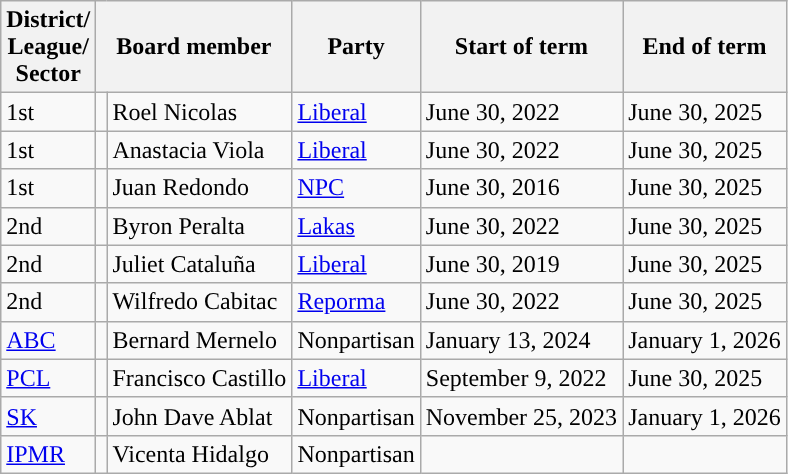<table class="wikitable">
<tr>
<th>District/<br>League/<br>Sector</th>
<th colspan="2">Board member</th>
<th>Party</th>
<th>Start of term</th>
<th>End of term</th>
</tr>
<tr>
<td>1st</td>
<td></td>
<td>Roel Nicolas</td>
<td><a href='#'>Liberal</a></td>
<td>June 30, 2022</td>
<td>June 30, 2025</td>
</tr>
<tr>
<td>1st</td>
<td></td>
<td>Anastacia Viola</td>
<td><a href='#'>Liberal</a></td>
<td>June 30, 2022</td>
<td>June 30, 2025</td>
</tr>
<tr>
<td>1st</td>
<td></td>
<td>Juan Redondo</td>
<td><a href='#'>NPC</a></td>
<td>June 30, 2016</td>
<td>June 30, 2025</td>
</tr>
<tr>
<td>2nd</td>
<td></td>
<td>Byron Peralta</td>
<td><a href='#'>Lakas</a></td>
<td>June 30, 2022</td>
<td>June 30, 2025</td>
</tr>
<tr>
<td>2nd</td>
<td></td>
<td>Juliet Cataluña</td>
<td><a href='#'>Liberal</a></td>
<td>June 30, 2019</td>
<td>June 30, 2025</td>
</tr>
<tr>
<td>2nd</td>
<td></td>
<td>Wilfredo Cabitac</td>
<td><a href='#'>Reporma</a></td>
<td>June 30, 2022</td>
<td>June 30, 2025</td>
</tr>
<tr>
<td><a href='#'>ABC</a></td>
<td></td>
<td>Bernard Mernelo</td>
<td>Nonpartisan</td>
<td>January 13, 2024</td>
<td>January 1, 2026</td>
</tr>
<tr>
<td><a href='#'>PCL</a></td>
<td></td>
<td>Francisco Castillo</td>
<td><a href='#'>Liberal</a></td>
<td>September 9, 2022</td>
<td>June 30, 2025</td>
</tr>
<tr>
<td><a href='#'>SK</a></td>
<td></td>
<td>John Dave Ablat</td>
<td>Nonpartisan</td>
<td>November 25, 2023</td>
<td>January 1, 2026</td>
</tr>
<tr>
<td><a href='#'>IPMR</a></td>
<td></td>
<td>Vicenta Hidalgo</td>
<td>Nonpartisan</td>
<td></td>
<td></td>
</tr>
</table>
